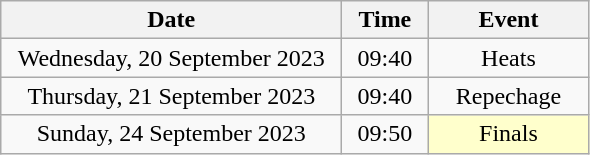<table class = "wikitable" style="text-align:center;">
<tr>
<th width=220>Date</th>
<th width=50>Time</th>
<th width=100>Event</th>
</tr>
<tr>
<td>Wednesday, 20 September 2023</td>
<td>09:40</td>
<td>Heats</td>
</tr>
<tr>
<td>Thursday, 21 September 2023</td>
<td>09:40</td>
<td>Repechage</td>
</tr>
<tr>
<td>Sunday, 24 September 2023</td>
<td>09:50</td>
<td bgcolor=ffffcc>Finals</td>
</tr>
</table>
